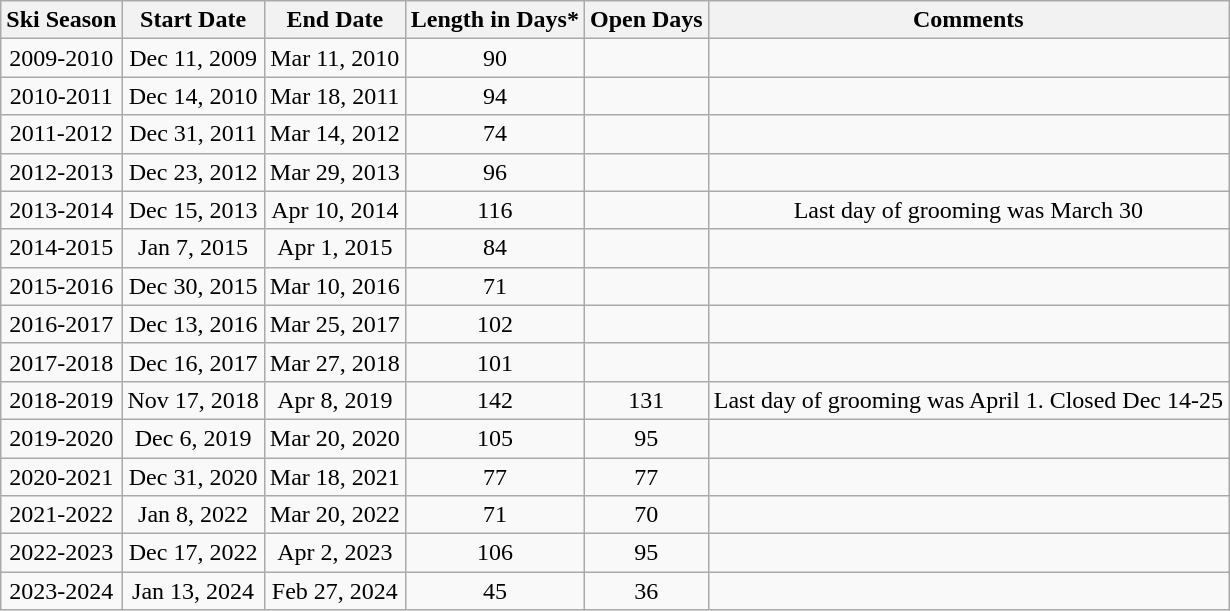<table class="wikitable" style="text-align:center">
<tr>
<th>Ski Season</th>
<th>Start Date</th>
<th>End Date</th>
<th>Length in Days*</th>
<th>Open Days</th>
<th>Comments</th>
</tr>
<tr>
<td>2009-2010</td>
<td>Dec 11, 2009</td>
<td>Mar 11, 2010</td>
<td>90</td>
<td></td>
<td></td>
</tr>
<tr>
<td>2010-2011</td>
<td>Dec 14, 2010</td>
<td>Mar 18, 2011</td>
<td>94</td>
<td></td>
<td></td>
</tr>
<tr>
<td>2011-2012</td>
<td>Dec 31, 2011</td>
<td>Mar 14, 2012</td>
<td>74</td>
<td></td>
<td></td>
</tr>
<tr>
<td>2012-2013</td>
<td>Dec 23, 2012</td>
<td>Mar 29, 2013</td>
<td>96</td>
<td></td>
<td></td>
</tr>
<tr>
<td>2013-2014</td>
<td>Dec 15, 2013</td>
<td>Apr 10, 2014</td>
<td>116</td>
<td></td>
<td>Last day of grooming was March 30</td>
</tr>
<tr>
<td>2014-2015</td>
<td>Jan 7, 2015</td>
<td>Apr 1, 2015</td>
<td>84</td>
<td></td>
<td></td>
</tr>
<tr>
<td>2015-2016</td>
<td>Dec 30, 2015</td>
<td>Mar 10, 2016</td>
<td>71</td>
<td></td>
<td></td>
</tr>
<tr>
<td>2016-2017</td>
<td>Dec 13, 2016</td>
<td>Mar 25, 2017</td>
<td>102</td>
<td></td>
<td></td>
</tr>
<tr>
<td>2017-2018</td>
<td>Dec 16, 2017</td>
<td>Mar 27, 2018</td>
<td>101</td>
<td></td>
<td></td>
</tr>
<tr>
<td>2018-2019</td>
<td>Nov 17, 2018</td>
<td>Apr 8, 2019</td>
<td>142</td>
<td>131</td>
<td>Last day of grooming was April 1. Closed Dec 14-25</td>
</tr>
<tr>
<td>2019-2020</td>
<td>Dec 6, 2019</td>
<td>Mar 20, 2020</td>
<td>105</td>
<td>95</td>
<td></td>
</tr>
<tr>
<td>2020-2021</td>
<td>Dec 31, 2020</td>
<td>Mar 18, 2021</td>
<td>77</td>
<td>77</td>
<td></td>
</tr>
<tr>
<td>2021-2022</td>
<td>Jan 8, 2022</td>
<td>Mar 20, 2022</td>
<td>71</td>
<td>70</td>
<td></td>
</tr>
<tr>
<td>2022-2023</td>
<td>Dec 17, 2022</td>
<td>Apr 2, 2023</td>
<td>106</td>
<td>95</td>
<td></td>
</tr>
<tr>
<td>2023-2024</td>
<td>Jan 13, 2024</td>
<td>Feb 27, 2024</td>
<td>45</td>
<td>36</td>
<td></td>
</tr>
</table>
